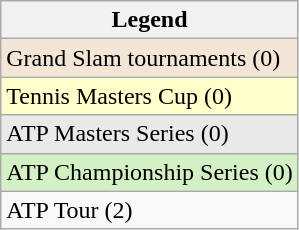<table class="wikitable sortable mw-collapsible mw-collapsed">
<tr>
<th>Legend</th>
</tr>
<tr style="background:#f3e6d7;">
<td>Grand Slam tournaments (0)</td>
</tr>
<tr style="background:#ffffcc;">
<td>Tennis Masters Cup (0)</td>
</tr>
<tr style="background:#e9e9e9;">
<td>ATP Masters Series (0)</td>
</tr>
<tr style="background:#d4f1c5;">
<td>ATP Championship Series (0)</td>
</tr>
<tr>
<td>ATP Tour (2)</td>
</tr>
</table>
